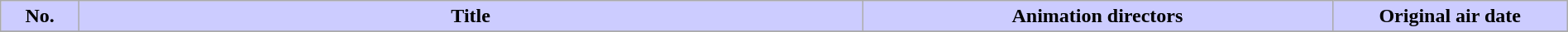<table class="wikitable" style="width:100%;">
<tr>
<th style="background:#ccf; width:5%;">No.</th>
<th style="background: #CCF">Title</th>
<th style="background:#ccf; width:30%;">Animation directors</th>
<th style="background:#ccf; width:15%;">Original air date</th>
</tr>
<tr>
</tr>
</table>
